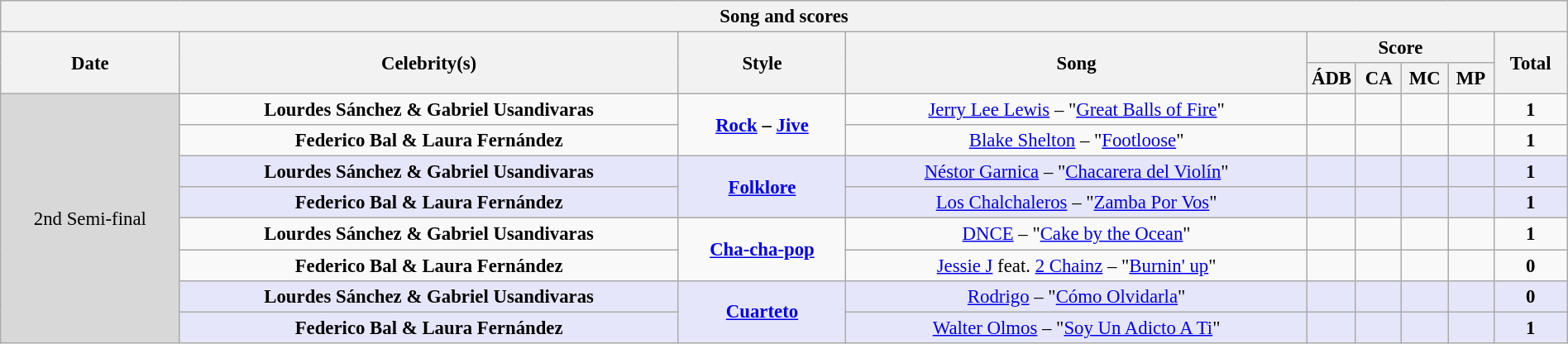<table class="wikitable collapsible collapsed" style="font-size:95%; text-align: center; width: 100%;">
<tr>
<th colspan="11" style="with: 100%;" align=center>Song and scores</th>
</tr>
<tr>
<th rowspan="2">Date</th>
<th rowspan="2">Celebrity(s)</th>
<th rowspan="2">Style</th>
<th rowspan="2">Song</th>
<th colspan="4">Score</th>
<th rowspan="2">Total</th>
</tr>
<tr>
<th width=30>ÁDB</th>
<th width=30>CA</th>
<th width=30>MC</th>
<th width=30>MP</th>
</tr>
<tr>
<td rowspan="8" style=" background:#d8d8d8">2nd Semi-final<br></td>
<td><strong>Lourdes Sánchez & Gabriel Usandivaras</strong></td>
<td rowspan="2"><strong><a href='#'>Rock</a> – <a href='#'>Jive</a></strong></td>
<td><a href='#'>Jerry Lee Lewis</a> – "<a href='#'>Great Balls of Fire</a>"</td>
<td></td>
<td></td>
<td></td>
<td></td>
<td><strong>1</strong></td>
</tr>
<tr>
<td><strong>Federico Bal & Laura Fernández</strong></td>
<td><a href='#'>Blake Shelton</a> – "<a href='#'>Footloose</a>"</td>
<td></td>
<td></td>
<td></td>
<td></td>
<td><strong>1</strong></td>
</tr>
<tr style="background:lavender;">
<td><strong>Lourdes Sánchez & Gabriel Usandivaras</strong></td>
<td rowspan="2"><strong><a href='#'>Folklore</a></strong></td>
<td><a href='#'>Néstor Garnica</a> – "<a href='#'>Chacarera del Violín</a>"</td>
<td></td>
<td></td>
<td></td>
<td></td>
<td><strong>1</strong></td>
</tr>
<tr style="background:lavender;">
<td><strong>Federico Bal & Laura Fernández</strong></td>
<td><a href='#'>Los Chalchaleros</a> – "<a href='#'>Zamba Por Vos</a>"</td>
<td></td>
<td></td>
<td></td>
<td></td>
<td><strong>1</strong></td>
</tr>
<tr>
<td><strong>Lourdes Sánchez & Gabriel Usandivaras</strong></td>
<td rowspan="2"><strong><a href='#'>Cha-cha-pop</a></strong></td>
<td><a href='#'>DNCE</a> – "<a href='#'>Cake by the Ocean</a>"</td>
<td></td>
<td></td>
<td></td>
<td></td>
<td><strong>1</strong></td>
</tr>
<tr>
<td><strong>Federico Bal & Laura Fernández</strong></td>
<td><a href='#'>Jessie J</a> feat. <a href='#'>2 Chainz</a> – "<a href='#'>Burnin' up</a>"</td>
<td></td>
<td></td>
<td></td>
<td></td>
<td><strong>0</strong></td>
</tr>
<tr style="background:lavender;">
<td><strong>Lourdes Sánchez & Gabriel Usandivaras</strong></td>
<td rowspan="2"><strong><a href='#'>Cuarteto</a></strong></td>
<td><a href='#'>Rodrigo</a> – "<a href='#'>Cómo Olvidarla</a>"</td>
<td></td>
<td></td>
<td></td>
<td></td>
<td><strong>0</strong></td>
</tr>
<tr style="background:lavender;">
<td><strong>Federico Bal & Laura Fernández</strong></td>
<td><a href='#'>Walter Olmos</a> – "<a href='#'>Soy Un Adicto A Ti</a>"</td>
<td></td>
<td></td>
<td></td>
<td></td>
<td><strong>1</strong></td>
</tr>
</table>
